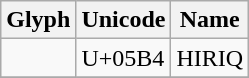<table class="wikitable">
<tr>
<th>Glyph</th>
<th>Unicode</th>
<th>Name</th>
</tr>
<tr>
<td><span></span></td>
<td>U+05B4</td>
<td>HIRIQ</td>
</tr>
<tr>
</tr>
</table>
